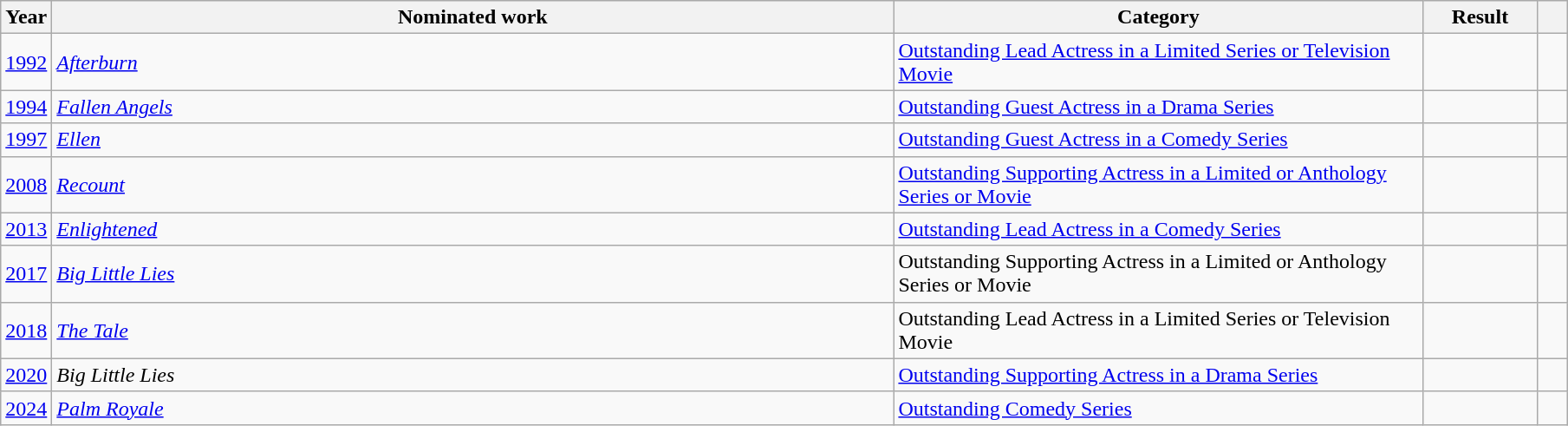<table class=wikitable>
<tr>
<th scope="col" style="width:1em;">Year</th>
<th scope="col" style="width:40em;">Nominated work</th>
<th scope="col" style="width:25em;">Category</th>
<th scope="col" style="width:5em;">Result</th>
<th scope="col" style="width:1em;"class="unsortable"></th>
</tr>
<tr>
<td><a href='#'>1992</a></td>
<td><em><a href='#'>Afterburn</a></em></td>
<td><a href='#'>Outstanding Lead Actress in a Limited Series or Television Movie</a></td>
<td></td>
<td></td>
</tr>
<tr>
<td><a href='#'>1994</a></td>
<td><em><a href='#'>Fallen Angels</a></em></td>
<td><a href='#'>Outstanding Guest Actress in a Drama Series</a></td>
<td></td>
<td></td>
</tr>
<tr>
<td><a href='#'>1997</a></td>
<td><em><a href='#'>Ellen</a></em></td>
<td><a href='#'>Outstanding Guest Actress in a Comedy Series</a></td>
<td></td>
<td></td>
</tr>
<tr>
<td><a href='#'>2008</a></td>
<td><em><a href='#'>Recount</a></em></td>
<td><a href='#'>Outstanding Supporting Actress in a Limited or Anthology Series or Movie</a></td>
<td></td>
<td></td>
</tr>
<tr>
<td><a href='#'>2013</a></td>
<td><em><a href='#'>Enlightened</a></em></td>
<td><a href='#'>Outstanding Lead Actress in a Comedy Series</a></td>
<td></td>
<td></td>
</tr>
<tr>
<td><a href='#'>2017</a></td>
<td><em><a href='#'>Big Little Lies</a></em></td>
<td>Outstanding Supporting Actress in a Limited or Anthology Series or Movie</td>
<td></td>
<td style="text-align:center;"></td>
</tr>
<tr>
<td><a href='#'>2018</a></td>
<td><em><a href='#'>The Tale</a></em></td>
<td>Outstanding Lead Actress in a Limited Series or Television Movie</td>
<td></td>
<td style="text-align:center;"></td>
</tr>
<tr>
<td><a href='#'>2020</a></td>
<td><em>Big Little Lies</em></td>
<td><a href='#'>Outstanding Supporting Actress in a Drama Series</a></td>
<td></td>
<td style="text-align:center;"></td>
</tr>
<tr>
<td><a href='#'>2024</a></td>
<td><em><a href='#'>Palm Royale</a></em></td>
<td><a href='#'>Outstanding Comedy Series</a></td>
<td></td>
<td style="text-align:center;"></td>
</tr>
</table>
